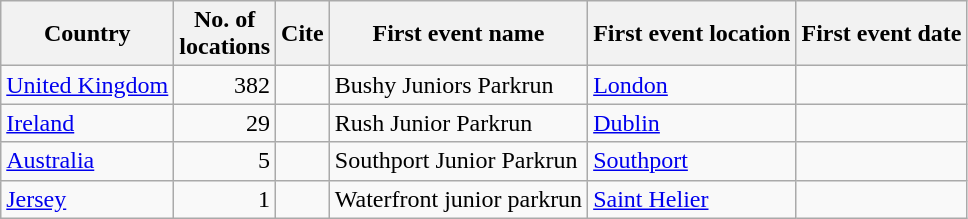<table class="wikitable sortable">
<tr>
<th>Country</th>
<th data-sort-type="number">No. of<br>locations</th>
<th>Cite</th>
<th>First event name</th>
<th>First event location</th>
<th data-sort-type="date">First event date</th>
</tr>
<tr>
<td> <a href='#'>United Kingdom</a></td>
<td align=right>382</td>
<td></td>
<td>Bushy Juniors Parkrun</td>
<td><a href='#'>London</a></td>
<td></td>
</tr>
<tr>
<td> <a href='#'>Ireland</a></td>
<td align=right>29</td>
<td></td>
<td>Rush Junior Parkrun</td>
<td><a href='#'>Dublin</a></td>
<td></td>
</tr>
<tr>
<td> <a href='#'>Australia</a></td>
<td align=right>5</td>
<td></td>
<td>Southport Junior Parkrun</td>
<td><a href='#'>Southport</a></td>
<td></td>
</tr>
<tr>
<td> <a href='#'>Jersey</a></td>
<td align=right>1</td>
<td></td>
<td>Waterfront junior parkrun</td>
<td><a href='#'>Saint Helier</a></td>
<td></td>
</tr>
</table>
